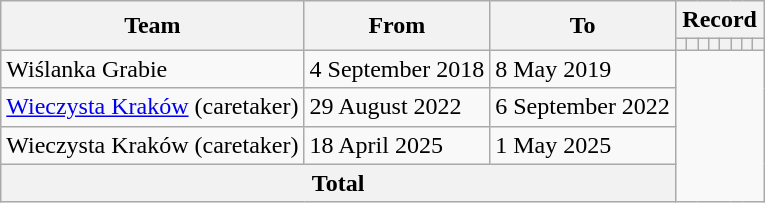<table class="wikitable" style="text-align: center;">
<tr>
<th rowspan="2">Team</th>
<th rowspan="2">From</th>
<th rowspan="2">To</th>
<th colspan="8">Record</th>
</tr>
<tr>
<th></th>
<th></th>
<th></th>
<th></th>
<th></th>
<th></th>
<th></th>
<th></th>
</tr>
<tr>
<td align=left>Wiślanka Grabie</td>
<td align=left>4 September 2018</td>
<td align=left>8 May 2019<br></td>
</tr>
<tr>
<td align=left><a href='#'>Wieczysta Kraków</a> (caretaker)</td>
<td align=left>29 August 2022</td>
<td align=left>6 September 2022<br></td>
</tr>
<tr>
<td align=left>Wieczysta Kraków (caretaker)</td>
<td align=left>18 April 2025</td>
<td align=left>1 May 2025<br></td>
</tr>
<tr>
<th colspan="3">Total<br></th>
</tr>
</table>
